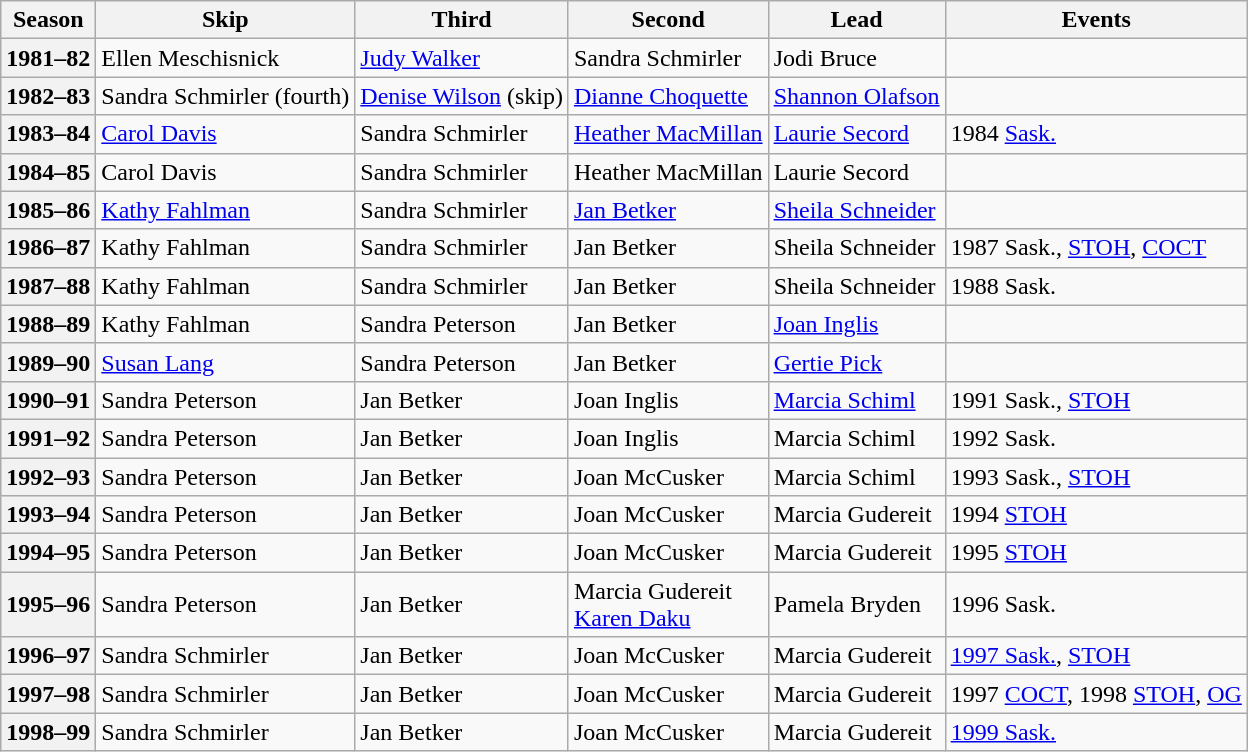<table class="wikitable">
<tr>
<th scope="col">Season</th>
<th scope="col">Skip</th>
<th scope="col">Third</th>
<th scope="col">Second</th>
<th scope="col">Lead</th>
<th scope="col">Events</th>
</tr>
<tr>
<th scope="row">1981–82</th>
<td>Ellen Meschisnick</td>
<td><a href='#'>Judy Walker</a></td>
<td>Sandra Schmirler</td>
<td>Jodi Bruce</td>
<td></td>
</tr>
<tr>
<th scope="row">1982–83</th>
<td>Sandra Schmirler (fourth)</td>
<td><a href='#'>Denise Wilson</a>  (skip)</td>
<td><a href='#'>Dianne Choquette</a></td>
<td><a href='#'>Shannon Olafson</a></td>
<td></td>
</tr>
<tr>
<th scope="row">1983–84</th>
<td><a href='#'>Carol Davis</a></td>
<td>Sandra Schmirler</td>
<td><a href='#'>Heather MacMillan</a></td>
<td><a href='#'>Laurie Secord</a></td>
<td>1984 <a href='#'>Sask.</a></td>
</tr>
<tr>
<th scope="row">1984–85</th>
<td>Carol Davis</td>
<td>Sandra Schmirler</td>
<td>Heather MacMillan</td>
<td>Laurie Secord</td>
<td></td>
</tr>
<tr>
<th scope="row">1985–86</th>
<td><a href='#'>Kathy Fahlman</a></td>
<td>Sandra Schmirler</td>
<td><a href='#'>Jan Betker</a></td>
<td><a href='#'>Sheila Schneider</a></td>
<td></td>
</tr>
<tr>
<th scope="row">1986–87</th>
<td>Kathy Fahlman</td>
<td>Sandra Schmirler</td>
<td>Jan Betker</td>
<td>Sheila Schneider</td>
<td>1987 Sask., <a href='#'>STOH</a>, <a href='#'>COCT</a></td>
</tr>
<tr>
<th scope="row">1987–88</th>
<td>Kathy Fahlman</td>
<td>Sandra Schmirler</td>
<td>Jan Betker</td>
<td>Sheila Schneider</td>
<td>1988 Sask.</td>
</tr>
<tr>
<th scope="row">1988–89</th>
<td>Kathy Fahlman</td>
<td>Sandra Peterson</td>
<td>Jan Betker</td>
<td><a href='#'>Joan Inglis</a></td>
<td></td>
</tr>
<tr>
<th scope="row">1989–90</th>
<td><a href='#'>Susan Lang</a></td>
<td>Sandra Peterson</td>
<td>Jan Betker</td>
<td><a href='#'>Gertie Pick</a></td>
<td></td>
</tr>
<tr>
<th scope="row">1990–91</th>
<td>Sandra Peterson</td>
<td>Jan Betker</td>
<td>Joan Inglis</td>
<td><a href='#'>Marcia Schiml</a></td>
<td>1991 Sask., <a href='#'>STOH</a></td>
</tr>
<tr>
<th scope="row">1991–92</th>
<td>Sandra Peterson</td>
<td>Jan Betker</td>
<td>Joan Inglis</td>
<td>Marcia Schiml</td>
<td>1992 Sask.</td>
</tr>
<tr>
<th scope="row">1992–93</th>
<td>Sandra Peterson</td>
<td>Jan Betker</td>
<td>Joan McCusker</td>
<td>Marcia Schiml</td>
<td>1993 Sask., <a href='#'>STOH</a></td>
</tr>
<tr>
<th scope="row">1993–94</th>
<td>Sandra Peterson</td>
<td>Jan Betker</td>
<td>Joan McCusker</td>
<td>Marcia Gudereit</td>
<td>1994 <a href='#'>STOH</a></td>
</tr>
<tr>
<th scope="row">1994–95</th>
<td>Sandra Peterson</td>
<td>Jan Betker</td>
<td>Joan McCusker</td>
<td>Marcia Gudereit</td>
<td>1995 <a href='#'>STOH</a></td>
</tr>
<tr>
<th scope="row">1995–96</th>
<td>Sandra Peterson</td>
<td>Jan Betker</td>
<td>Marcia Gudereit <br> <a href='#'>Karen Daku</a></td>
<td>Pamela Bryden</td>
<td>1996 Sask.</td>
</tr>
<tr>
<th scope="row">1996–97</th>
<td>Sandra Schmirler</td>
<td>Jan Betker</td>
<td>Joan McCusker</td>
<td>Marcia Gudereit</td>
<td><a href='#'>1997 Sask.</a>, <a href='#'>STOH</a></td>
</tr>
<tr>
<th scope="row">1997–98</th>
<td>Sandra Schmirler</td>
<td>Jan Betker</td>
<td>Joan McCusker</td>
<td>Marcia Gudereit</td>
<td>1997 <a href='#'>COCT</a>, 1998 <a href='#'>STOH</a>, <a href='#'>OG</a></td>
</tr>
<tr>
<th scope="row">1998–99</th>
<td>Sandra Schmirler</td>
<td>Jan Betker</td>
<td>Joan McCusker</td>
<td>Marcia Gudereit</td>
<td><a href='#'>1999 Sask.</a></td>
</tr>
</table>
